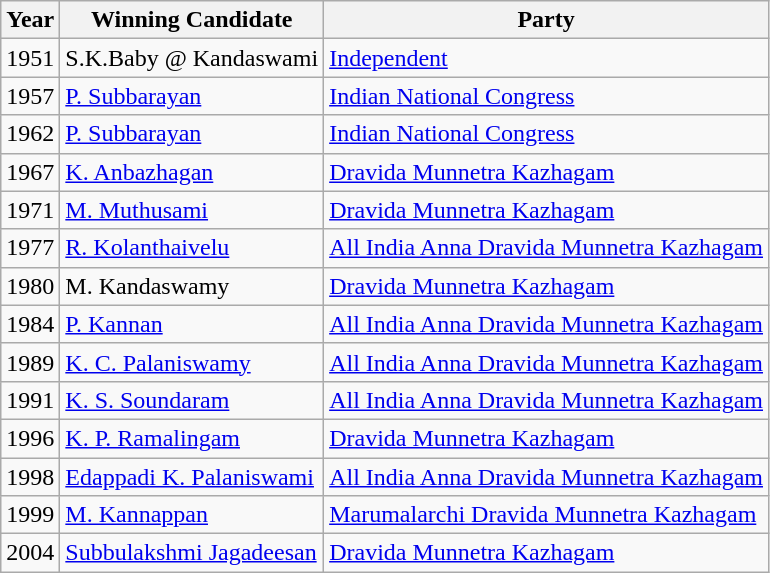<table class="wikitable sortable">
<tr>
<th>Year</th>
<th>Winning Candidate</th>
<th>Party</th>
</tr>
<tr>
<td>1951</td>
<td>S.K.Baby @ Kandaswami</td>
<td><a href='#'>Independent</a></td>
</tr>
<tr --->
<td>1957</td>
<td><a href='#'>P. Subbarayan</a></td>
<td><a href='#'>Indian National Congress</a></td>
</tr>
<tr --->
<td>1962</td>
<td><a href='#'>P. Subbarayan</a></td>
<td><a href='#'>Indian National Congress</a></td>
</tr>
<tr --->
<td>1967</td>
<td><a href='#'>K. Anbazhagan</a></td>
<td><a href='#'>Dravida Munnetra Kazhagam</a></td>
</tr>
<tr --->
<td>1971</td>
<td><a href='#'>M. Muthusami</a></td>
<td><a href='#'>Dravida Munnetra Kazhagam</a></td>
</tr>
<tr --->
<td>1977</td>
<td><a href='#'>R. Kolanthaivelu</a></td>
<td><a href='#'>All India Anna Dravida Munnetra Kazhagam</a></td>
</tr>
<tr --->
<td>1980</td>
<td>M. Kandaswamy</td>
<td><a href='#'>Dravida Munnetra Kazhagam</a></td>
</tr>
<tr --->
<td>1984</td>
<td><a href='#'>P. Kannan</a></td>
<td><a href='#'>All India Anna Dravida Munnetra Kazhagam</a></td>
</tr>
<tr --->
<td>1989</td>
<td><a href='#'>K. C. Palaniswamy</a></td>
<td><a href='#'>All India Anna Dravida Munnetra Kazhagam</a></td>
</tr>
<tr --->
<td>1991</td>
<td><a href='#'>K. S. Soundaram</a></td>
<td><a href='#'>All India Anna Dravida Munnetra Kazhagam</a></td>
</tr>
<tr --->
<td>1996</td>
<td><a href='#'>K. P. Ramalingam</a></td>
<td><a href='#'>Dravida Munnetra Kazhagam</a></td>
</tr>
<tr --->
<td>1998</td>
<td><a href='#'>Edappadi K. Palaniswami</a></td>
<td><a href='#'>All India Anna Dravida Munnetra Kazhagam</a></td>
</tr>
<tr --->
<td>1999</td>
<td><a href='#'>M. Kannappan</a></td>
<td><a href='#'>Marumalarchi Dravida Munnetra Kazhagam</a></td>
</tr>
<tr --->
<td>2004</td>
<td><a href='#'>Subbulakshmi Jagadeesan</a></td>
<td><a href='#'>Dravida Munnetra Kazhagam</a></td>
</tr>
</table>
